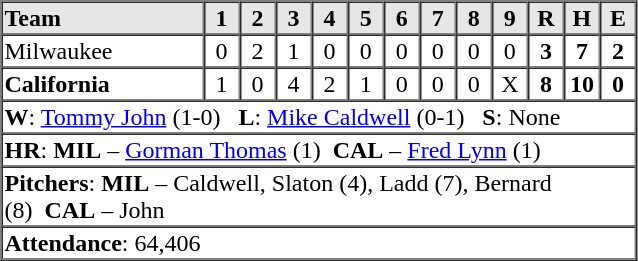<table border=1 cellspacing=0 width=425 style="margin-left:3em;">
<tr style="text-align:center; background-color:#e6e6e6;">
<th align=left width=28%>Team</th>
<th width=5%>1</th>
<th width=5%>2</th>
<th width=5%>3</th>
<th width=5%>4</th>
<th width=5%>5</th>
<th width=5%>6</th>
<th width=5%>7</th>
<th width=5%>8</th>
<th width=5%>9</th>
<th width=5%>R</th>
<th width=5%>H</th>
<th width=5%>E</th>
</tr>
<tr style="text-align:center;">
<td align=left>Milwaukee</td>
<td>0</td>
<td>2</td>
<td>1</td>
<td>0</td>
<td>0</td>
<td>0</td>
<td>0</td>
<td>0</td>
<td>0</td>
<td><strong>3</strong></td>
<td><strong>7</strong></td>
<td><strong>2</strong></td>
</tr>
<tr style="text-align:center;">
<td align=left><strong>California</strong></td>
<td>1</td>
<td>0</td>
<td>4</td>
<td>2</td>
<td>1</td>
<td>0</td>
<td>0</td>
<td>0</td>
<td>X</td>
<td><strong>8</strong></td>
<td><strong>10</strong></td>
<td><strong>0</strong></td>
</tr>
<tr style="text-align:left;">
<td colspan=13><strong>W</strong>: <a href='#'>Tommy John</a> (1-0)   <strong>L</strong>: <a href='#'>Mike Caldwell</a> (0-1)   <strong>S</strong>: None</td>
</tr>
<tr style="text-align:left;">
<td colspan=13><strong>HR</strong>: <strong>MIL</strong> – <a href='#'>Gorman Thomas</a> (1)  <strong>CAL</strong> – <a href='#'>Fred Lynn</a> (1)</td>
</tr>
<tr style="text-align:left;">
<td colspan=13><strong>Pitchers</strong>: <strong>MIL</strong> – Caldwell, Slaton (4), Ladd (7), Bernard (8)  <strong>CAL</strong> – John</td>
</tr>
<tr style="text-align:left;">
<td colspan=13><strong>Attendance</strong>: 64,406</td>
</tr>
</table>
